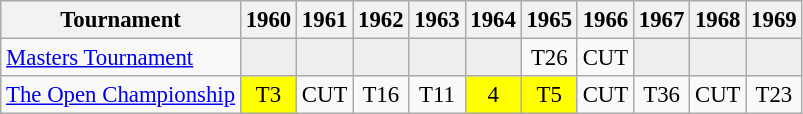<table class="wikitable" style="font-size:95%;text-align:center;">
<tr>
<th>Tournament</th>
<th>1960</th>
<th>1961</th>
<th>1962</th>
<th>1963</th>
<th>1964</th>
<th>1965</th>
<th>1966</th>
<th>1967</th>
<th>1968</th>
<th>1969</th>
</tr>
<tr>
<td align=left><a href='#'>Masters Tournament</a></td>
<td style="background:#eeeeee;"></td>
<td style="background:#eeeeee;"></td>
<td style="background:#eeeeee;"></td>
<td style="background:#eeeeee;"></td>
<td style="background:#eeeeee;"></td>
<td>T26</td>
<td>CUT</td>
<td style="background:#eeeeee;"></td>
<td style="background:#eeeeee;"></td>
<td style="background:#eeeeee;"></td>
</tr>
<tr>
<td align=left><a href='#'>The Open Championship</a></td>
<td style="background:yellow;">T3</td>
<td>CUT</td>
<td>T16</td>
<td>T11</td>
<td style="background:yellow;">4</td>
<td style="background:yellow;">T5</td>
<td>CUT</td>
<td>T36</td>
<td>CUT</td>
<td>T23</td>
</tr>
</table>
